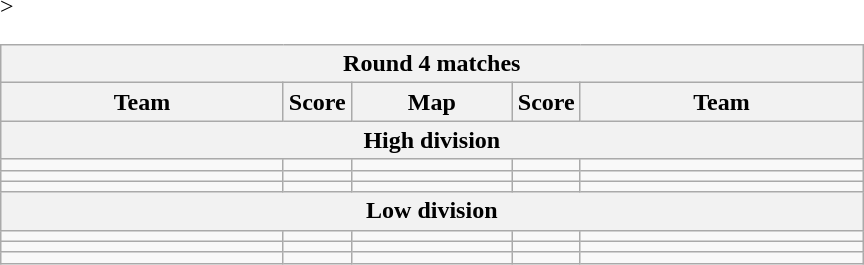<table class="wikitable" style="text-align: center;">
<tr>
<th colspan=5>Round 4 matches</th>
</tr>
<tr <noinclude>>
<th width="181px">Team</th>
<th width="20px">Score</th>
<th width="100px">Map</th>
<th width="20px">Score</th>
<th width="181px">Team</noinclude></th>
</tr>
<tr>
<th colspan=5>High division</th>
</tr>
<tr>
<td></td>
<td></td>
<td></td>
<td></td>
<td></td>
</tr>
<tr>
<td></td>
<td></td>
<td></td>
<td></td>
<td></td>
</tr>
<tr>
<td></td>
<td></td>
<td></td>
<td></td>
<td></td>
</tr>
<tr>
<th colspan=5>Low division</th>
</tr>
<tr>
<td></td>
<td></td>
<td></td>
<td></td>
<td></td>
</tr>
<tr>
<td></td>
<td></td>
<td></td>
<td></td>
<td></td>
</tr>
<tr>
<td></td>
<td></td>
<td></td>
<td></td>
<td></td>
</tr>
</table>
